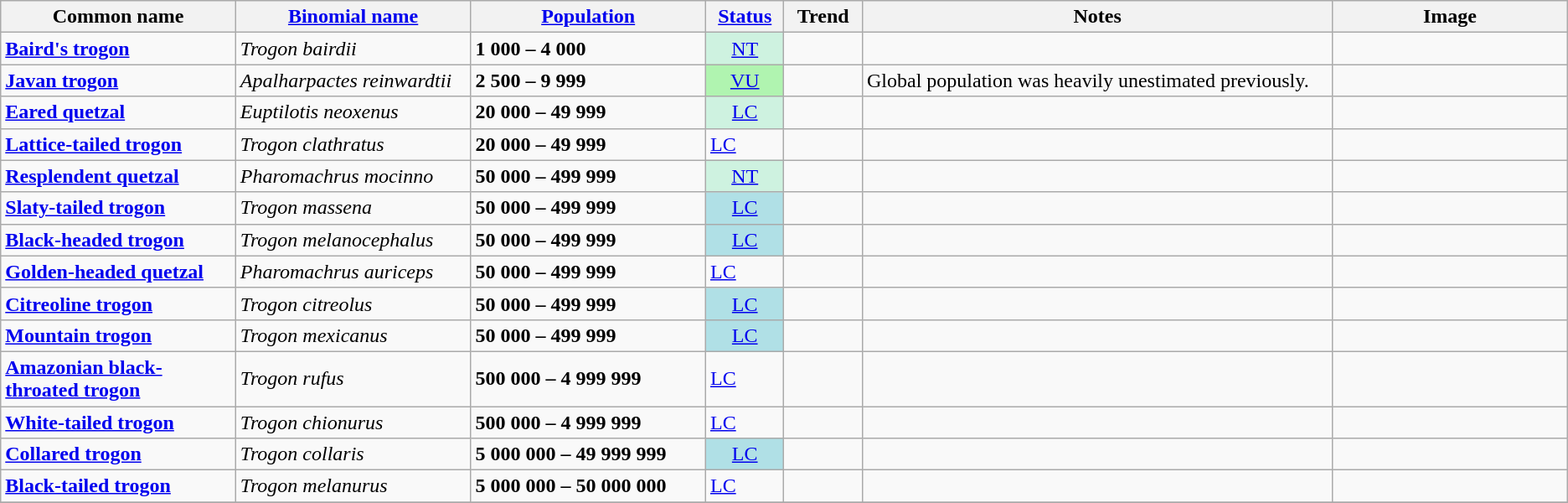<table class="wikitable sortable">
<tr>
<th width="15%">Common name</th>
<th width="15%"><a href='#'>Binomial name</a></th>
<th data-sort-type="number"  width="15%"><a href='#'>Population</a></th>
<th width="5%"><a href='#'>Status</a></th>
<th width="5%">Trend</th>
<th class="unsortable">Notes</th>
<th width="15%" class="unsortable">Image</th>
</tr>
<tr>
<td><strong><a href='#'>Baird's trogon</a></strong></td>
<td><em>Trogon bairdii</em></td>
<td><strong>1 000 – 4 000</strong></td>
<td align="center" style="background:#CEF2E0"><a href='#'>NT</a></td>
<td align="center"></td>
<td></td>
<td></td>
</tr>
<tr>
<td><strong><a href='#'>Javan trogon</a></strong></td>
<td><em>Apalharpactes reinwardtii</em></td>
<td><strong>2 500 – 9 999</strong></td>
<td align="center" style="background:#b0f4b0"><a href='#'>VU</a></td>
<td align="center"></td>
<td>Global population was heavily unestimated previously.</td>
<td></td>
</tr>
<tr>
<td><strong><a href='#'>Eared quetzal</a></strong></td>
<td><em>Euptilotis neoxenus</em></td>
<td><strong>20 000 – 49 999</strong></td>
<td align="center" style="background:#CEF2E0"><a href='#'>LC</a></td>
<td align="center"></td>
<td></td>
<td></td>
</tr>
<tr>
<td><strong><a href='#'>Lattice-tailed trogon</a></strong></td>
<td><em>Trogon clathratus</em></td>
<td><strong>20 000 – 49 999</strong></td>
<td><a href='#'>LC</a></td>
<td></td>
<td></td>
<td></td>
</tr>
<tr>
<td><strong><a href='#'>Resplendent quetzal</a></strong></td>
<td><em>Pharomachrus mocinno</em></td>
<td><strong>50 000 – 499 999</strong></td>
<td align="center" style="background:#CEF2E0"><a href='#'>NT</a></td>
<td align="center"></td>
<td></td>
<td></td>
</tr>
<tr>
<td><strong><a href='#'>Slaty-tailed trogon</a></strong></td>
<td><em>Trogon massena</em></td>
<td><strong>50 000 – 499 999</strong></td>
<td align="center" style="background:#B0E0E6"><a href='#'>LC</a></td>
<td align="center"></td>
<td></td>
<td></td>
</tr>
<tr>
<td><strong><a href='#'>Black-headed trogon</a></strong></td>
<td><em>Trogon melanocephalus</em></td>
<td><strong>50 000 – 499 999</strong></td>
<td align="center" style="background:#B0E0E6"><a href='#'>LC</a></td>
<td align="center"></td>
<td></td>
<td></td>
</tr>
<tr>
<td><strong><a href='#'>Golden-headed quetzal</a></strong></td>
<td><em>Pharomachrus auriceps</em></td>
<td><strong>50 000 – 499 999</strong></td>
<td><a href='#'>LC</a></td>
<td></td>
<td></td>
<td></td>
</tr>
<tr>
<td><strong><a href='#'>Citreoline trogon</a></strong></td>
<td><em>Trogon citreolus</em></td>
<td><strong>50 000 – 499 999</strong></td>
<td align="center" style="background:#B0E0E6"><a href='#'>LC</a></td>
<td align="center"></td>
<td></td>
<td></td>
</tr>
<tr>
<td><strong><a href='#'>Mountain trogon</a></strong></td>
<td><em>Trogon mexicanus</em></td>
<td><strong>50 000 – 499 999</strong></td>
<td align="center" style="background:#B0E0E6"><a href='#'>LC</a></td>
<td align="center"></td>
<td></td>
<td></td>
</tr>
<tr>
<td><strong><a href='#'>Amazonian black-throated trogon</a></strong></td>
<td><em>Trogon rufus</em></td>
<td><strong>500 000 – 4 999 999</strong></td>
<td><a href='#'>LC</a></td>
<td></td>
<td></td>
<td></td>
</tr>
<tr>
<td><strong><a href='#'>White-tailed trogon</a></strong></td>
<td><em>Trogon chionurus</em></td>
<td><strong>500 000 – 4 999 999</strong></td>
<td><a href='#'>LC</a></td>
<td></td>
<td></td>
<td></td>
</tr>
<tr>
<td><strong><a href='#'>Collared trogon</a></strong></td>
<td><em>Trogon collaris</em></td>
<td><strong>5 000 000 – 49 999 999</strong></td>
<td align="center" style="background:#B0E0E6"><a href='#'>LC</a></td>
<td align="center"></td>
<td></td>
<td></td>
</tr>
<tr>
<td><strong><a href='#'>Black-tailed trogon</a></strong></td>
<td><em>Trogon melanurus</em></td>
<td><strong>5 000 000 – 50 000 000</strong></td>
<td><a href='#'>LC</a></td>
<td></td>
<td></td>
<td></td>
</tr>
<tr>
</tr>
</table>
